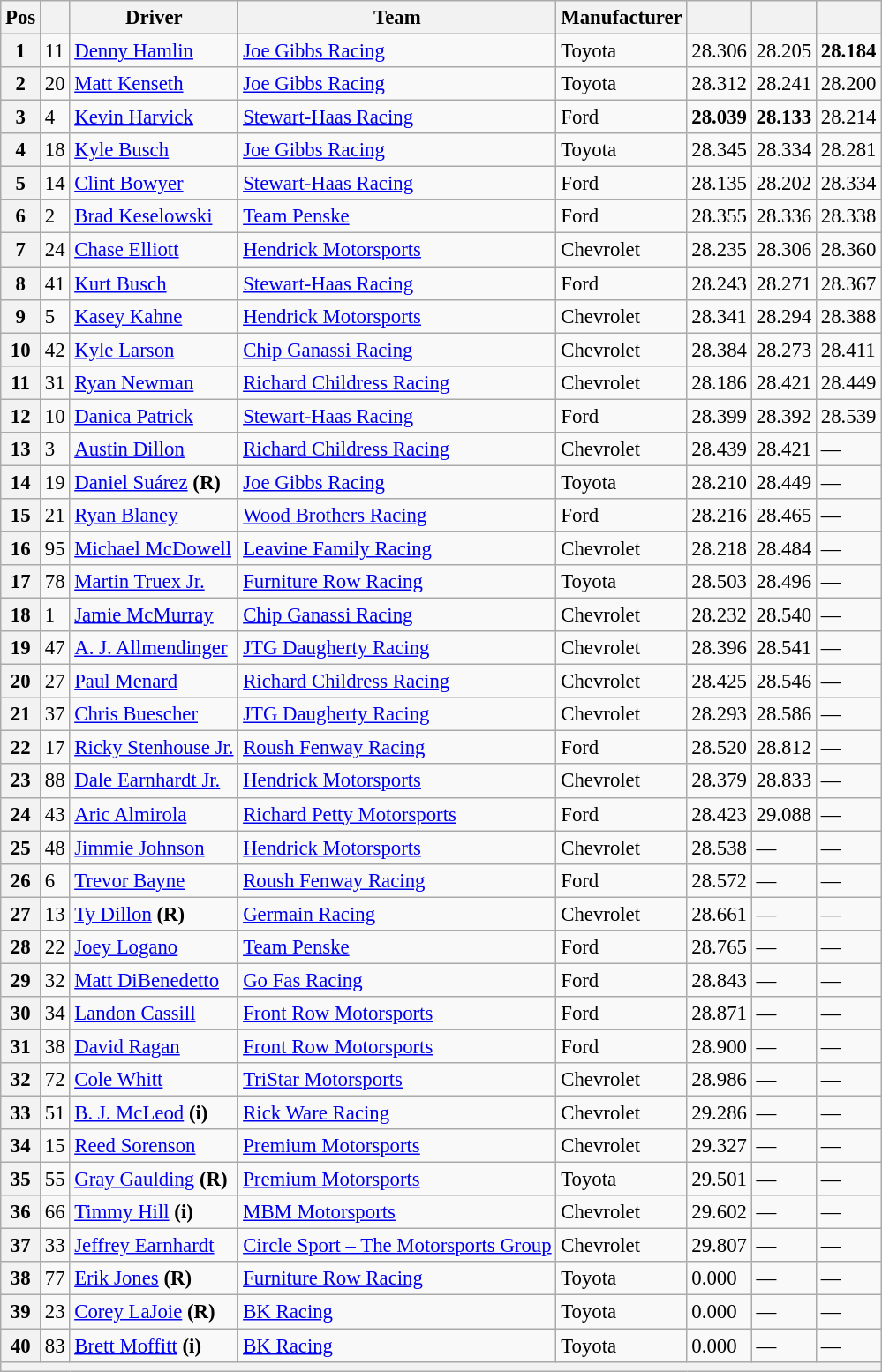<table class="wikitable" style="font-size:95%">
<tr>
<th>Pos</th>
<th></th>
<th>Driver</th>
<th>Team</th>
<th>Manufacturer</th>
<th></th>
<th></th>
<th></th>
</tr>
<tr>
<th>1</th>
<td>11</td>
<td><a href='#'>Denny Hamlin</a></td>
<td><a href='#'>Joe Gibbs Racing</a></td>
<td>Toyota</td>
<td>28.306</td>
<td>28.205</td>
<td><strong>28.184</strong></td>
</tr>
<tr>
<th>2</th>
<td>20</td>
<td><a href='#'>Matt Kenseth</a></td>
<td><a href='#'>Joe Gibbs Racing</a></td>
<td>Toyota</td>
<td>28.312</td>
<td>28.241</td>
<td>28.200</td>
</tr>
<tr>
<th>3</th>
<td>4</td>
<td><a href='#'>Kevin Harvick</a></td>
<td><a href='#'>Stewart-Haas Racing</a></td>
<td>Ford</td>
<td><strong>28.039</strong></td>
<td><strong>28.133</strong></td>
<td>28.214</td>
</tr>
<tr>
<th>4</th>
<td>18</td>
<td><a href='#'>Kyle Busch</a></td>
<td><a href='#'>Joe Gibbs Racing</a></td>
<td>Toyota</td>
<td>28.345</td>
<td>28.334</td>
<td>28.281</td>
</tr>
<tr>
<th>5</th>
<td>14</td>
<td><a href='#'>Clint Bowyer</a></td>
<td><a href='#'>Stewart-Haas Racing</a></td>
<td>Ford</td>
<td>28.135</td>
<td>28.202</td>
<td>28.334</td>
</tr>
<tr>
<th>6</th>
<td>2</td>
<td><a href='#'>Brad Keselowski</a></td>
<td><a href='#'>Team Penske</a></td>
<td>Ford</td>
<td>28.355</td>
<td>28.336</td>
<td>28.338</td>
</tr>
<tr>
<th>7</th>
<td>24</td>
<td><a href='#'>Chase Elliott</a></td>
<td><a href='#'>Hendrick Motorsports</a></td>
<td>Chevrolet</td>
<td>28.235</td>
<td>28.306</td>
<td>28.360</td>
</tr>
<tr>
<th>8</th>
<td>41</td>
<td><a href='#'>Kurt Busch</a></td>
<td><a href='#'>Stewart-Haas Racing</a></td>
<td>Ford</td>
<td>28.243</td>
<td>28.271</td>
<td>28.367</td>
</tr>
<tr>
<th>9</th>
<td>5</td>
<td><a href='#'>Kasey Kahne</a></td>
<td><a href='#'>Hendrick Motorsports</a></td>
<td>Chevrolet</td>
<td>28.341</td>
<td>28.294</td>
<td>28.388</td>
</tr>
<tr>
<th>10</th>
<td>42</td>
<td><a href='#'>Kyle Larson</a></td>
<td><a href='#'>Chip Ganassi Racing</a></td>
<td>Chevrolet</td>
<td>28.384</td>
<td>28.273</td>
<td>28.411</td>
</tr>
<tr>
<th>11</th>
<td>31</td>
<td><a href='#'>Ryan Newman</a></td>
<td><a href='#'>Richard Childress Racing</a></td>
<td>Chevrolet</td>
<td>28.186</td>
<td>28.421</td>
<td>28.449</td>
</tr>
<tr>
<th>12</th>
<td>10</td>
<td><a href='#'>Danica Patrick</a></td>
<td><a href='#'>Stewart-Haas Racing</a></td>
<td>Ford</td>
<td>28.399</td>
<td>28.392</td>
<td>28.539</td>
</tr>
<tr>
<th>13</th>
<td>3</td>
<td><a href='#'>Austin Dillon</a></td>
<td><a href='#'>Richard Childress Racing</a></td>
<td>Chevrolet</td>
<td>28.439</td>
<td>28.421</td>
<td>—</td>
</tr>
<tr>
<th>14</th>
<td>19</td>
<td><a href='#'>Daniel Suárez</a> <strong>(R)</strong></td>
<td><a href='#'>Joe Gibbs Racing</a></td>
<td>Toyota</td>
<td>28.210</td>
<td>28.449</td>
<td>—</td>
</tr>
<tr>
<th>15</th>
<td>21</td>
<td><a href='#'>Ryan Blaney</a></td>
<td><a href='#'>Wood Brothers Racing</a></td>
<td>Ford</td>
<td>28.216</td>
<td>28.465</td>
<td>—</td>
</tr>
<tr>
<th>16</th>
<td>95</td>
<td><a href='#'>Michael McDowell</a></td>
<td><a href='#'>Leavine Family Racing</a></td>
<td>Chevrolet</td>
<td>28.218</td>
<td>28.484</td>
<td>—</td>
</tr>
<tr>
<th>17</th>
<td>78</td>
<td><a href='#'>Martin Truex Jr.</a></td>
<td><a href='#'>Furniture Row Racing</a></td>
<td>Toyota</td>
<td>28.503</td>
<td>28.496</td>
<td>—</td>
</tr>
<tr>
<th>18</th>
<td>1</td>
<td><a href='#'>Jamie McMurray</a></td>
<td><a href='#'>Chip Ganassi Racing</a></td>
<td>Chevrolet</td>
<td>28.232</td>
<td>28.540</td>
<td>—</td>
</tr>
<tr>
<th>19</th>
<td>47</td>
<td><a href='#'>A. J. Allmendinger</a></td>
<td><a href='#'>JTG Daugherty Racing</a></td>
<td>Chevrolet</td>
<td>28.396</td>
<td>28.541</td>
<td>—</td>
</tr>
<tr>
<th>20</th>
<td>27</td>
<td><a href='#'>Paul Menard</a></td>
<td><a href='#'>Richard Childress Racing</a></td>
<td>Chevrolet</td>
<td>28.425</td>
<td>28.546</td>
<td>—</td>
</tr>
<tr>
<th>21</th>
<td>37</td>
<td><a href='#'>Chris Buescher</a></td>
<td><a href='#'>JTG Daugherty Racing</a></td>
<td>Chevrolet</td>
<td>28.293</td>
<td>28.586</td>
<td>—</td>
</tr>
<tr>
<th>22</th>
<td>17</td>
<td><a href='#'>Ricky Stenhouse Jr.</a></td>
<td><a href='#'>Roush Fenway Racing</a></td>
<td>Ford</td>
<td>28.520</td>
<td>28.812</td>
<td>—</td>
</tr>
<tr>
<th>23</th>
<td>88</td>
<td><a href='#'>Dale Earnhardt Jr.</a></td>
<td><a href='#'>Hendrick Motorsports</a></td>
<td>Chevrolet</td>
<td>28.379</td>
<td>28.833</td>
<td>—</td>
</tr>
<tr>
<th>24</th>
<td>43</td>
<td><a href='#'>Aric Almirola</a></td>
<td><a href='#'>Richard Petty Motorsports</a></td>
<td>Ford</td>
<td>28.423</td>
<td>29.088</td>
<td>—</td>
</tr>
<tr>
<th>25</th>
<td>48</td>
<td><a href='#'>Jimmie Johnson</a></td>
<td><a href='#'>Hendrick Motorsports</a></td>
<td>Chevrolet</td>
<td>28.538</td>
<td>—</td>
<td>—</td>
</tr>
<tr>
<th>26</th>
<td>6</td>
<td><a href='#'>Trevor Bayne</a></td>
<td><a href='#'>Roush Fenway Racing</a></td>
<td>Ford</td>
<td>28.572</td>
<td>—</td>
<td>—</td>
</tr>
<tr>
<th>27</th>
<td>13</td>
<td><a href='#'>Ty Dillon</a> <strong>(R)</strong></td>
<td><a href='#'>Germain Racing</a></td>
<td>Chevrolet</td>
<td>28.661</td>
<td>—</td>
<td>—</td>
</tr>
<tr>
<th>28</th>
<td>22</td>
<td><a href='#'>Joey Logano</a></td>
<td><a href='#'>Team Penske</a></td>
<td>Ford</td>
<td>28.765</td>
<td>—</td>
<td>—</td>
</tr>
<tr>
<th>29</th>
<td>32</td>
<td><a href='#'>Matt DiBenedetto</a></td>
<td><a href='#'>Go Fas Racing</a></td>
<td>Ford</td>
<td>28.843</td>
<td>—</td>
<td>—</td>
</tr>
<tr>
<th>30</th>
<td>34</td>
<td><a href='#'>Landon Cassill</a></td>
<td><a href='#'>Front Row Motorsports</a></td>
<td>Ford</td>
<td>28.871</td>
<td>—</td>
<td>—</td>
</tr>
<tr>
<th>31</th>
<td>38</td>
<td><a href='#'>David Ragan</a></td>
<td><a href='#'>Front Row Motorsports</a></td>
<td>Ford</td>
<td>28.900</td>
<td>—</td>
<td>—</td>
</tr>
<tr>
<th>32</th>
<td>72</td>
<td><a href='#'>Cole Whitt</a></td>
<td><a href='#'>TriStar Motorsports</a></td>
<td>Chevrolet</td>
<td>28.986</td>
<td>—</td>
<td>—</td>
</tr>
<tr>
<th>33</th>
<td>51</td>
<td><a href='#'>B. J. McLeod</a> <strong>(i)</strong></td>
<td><a href='#'>Rick Ware Racing</a></td>
<td>Chevrolet</td>
<td>29.286</td>
<td>—</td>
<td>—</td>
</tr>
<tr>
<th>34</th>
<td>15</td>
<td><a href='#'>Reed Sorenson</a></td>
<td><a href='#'>Premium Motorsports</a></td>
<td>Chevrolet</td>
<td>29.327</td>
<td>—</td>
<td>—</td>
</tr>
<tr>
<th>35</th>
<td>55</td>
<td><a href='#'>Gray Gaulding</a> <strong>(R)</strong></td>
<td><a href='#'>Premium Motorsports</a></td>
<td>Toyota</td>
<td>29.501</td>
<td>—</td>
<td>—</td>
</tr>
<tr>
<th>36</th>
<td>66</td>
<td><a href='#'>Timmy Hill</a> <strong>(i)</strong></td>
<td><a href='#'>MBM Motorsports</a></td>
<td>Chevrolet</td>
<td>29.602</td>
<td>—</td>
<td>—</td>
</tr>
<tr>
<th>37</th>
<td>33</td>
<td><a href='#'>Jeffrey Earnhardt</a></td>
<td><a href='#'>Circle Sport – The Motorsports Group</a></td>
<td>Chevrolet</td>
<td>29.807</td>
<td>—</td>
<td>—</td>
</tr>
<tr>
<th>38</th>
<td>77</td>
<td><a href='#'>Erik Jones</a> <strong>(R)</strong></td>
<td><a href='#'>Furniture Row Racing</a></td>
<td>Toyota</td>
<td>0.000</td>
<td>—</td>
<td>—</td>
</tr>
<tr>
<th>39</th>
<td>23</td>
<td><a href='#'>Corey LaJoie</a> <strong>(R)</strong></td>
<td><a href='#'>BK Racing</a></td>
<td>Toyota</td>
<td>0.000</td>
<td>—</td>
<td>—</td>
</tr>
<tr>
<th>40</th>
<td>83</td>
<td><a href='#'>Brett Moffitt</a> <strong>(i)</strong></td>
<td><a href='#'>BK Racing</a></td>
<td>Toyota</td>
<td>0.000</td>
<td>—</td>
<td>—</td>
</tr>
<tr>
<th colspan="8"></th>
</tr>
</table>
